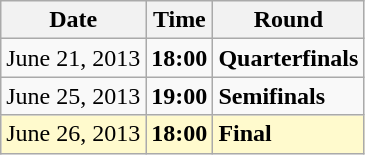<table class="wikitable">
<tr>
<th>Date</th>
<th>Time</th>
<th>Round</th>
</tr>
<tr>
<td>June 21, 2013</td>
<td><strong>18:00</strong></td>
<td><strong>Quarterfinals</strong></td>
</tr>
<tr>
<td>June 25, 2013</td>
<td><strong>19:00</strong></td>
<td><strong>Semifinals</strong></td>
</tr>
<tr style=background:lemonchiffon>
<td>June 26, 2013</td>
<td><strong>18:00</strong></td>
<td><strong>Final</strong></td>
</tr>
</table>
